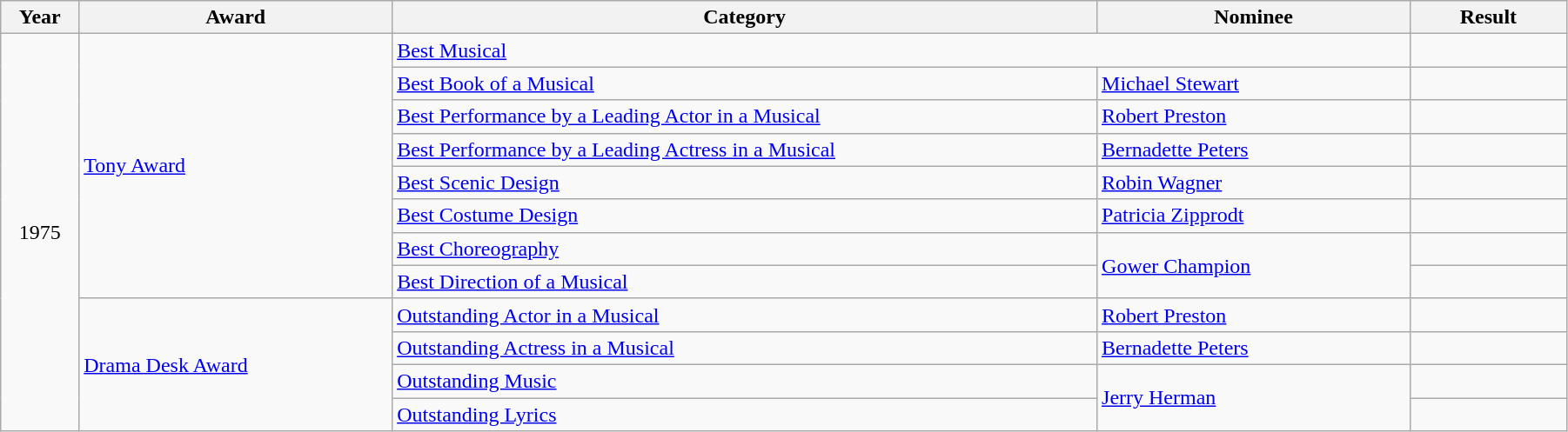<table class="wikitable" width="95%">
<tr>
<th width="5%">Year</th>
<th width="20%">Award</th>
<th width="45%">Category</th>
<th width="20%">Nominee</th>
<th width="10%">Result</th>
</tr>
<tr>
<td rowspan="12" align="center">1975</td>
<td rowspan="8"><a href='#'>Tony Award</a></td>
<td colspan="2"><a href='#'>Best Musical</a></td>
<td></td>
</tr>
<tr>
<td><a href='#'>Best Book of a Musical</a></td>
<td><a href='#'>Michael Stewart</a></td>
<td></td>
</tr>
<tr>
<td><a href='#'>Best Performance by a Leading Actor in a Musical</a></td>
<td><a href='#'>Robert Preston</a></td>
<td></td>
</tr>
<tr>
<td><a href='#'>Best Performance by a Leading Actress in a Musical</a></td>
<td><a href='#'>Bernadette Peters</a></td>
<td></td>
</tr>
<tr>
<td><a href='#'>Best Scenic Design</a></td>
<td><a href='#'>Robin Wagner</a></td>
<td></td>
</tr>
<tr>
<td><a href='#'>Best Costume Design</a></td>
<td><a href='#'>Patricia Zipprodt</a></td>
<td></td>
</tr>
<tr>
<td><a href='#'>Best Choreography</a></td>
<td rowspan="2"><a href='#'>Gower Champion</a></td>
<td></td>
</tr>
<tr>
<td><a href='#'>Best Direction of a Musical</a></td>
<td></td>
</tr>
<tr>
<td rowspan="4"><a href='#'>Drama Desk Award</a></td>
<td><a href='#'>Outstanding Actor in a Musical</a></td>
<td><a href='#'>Robert Preston</a></td>
<td></td>
</tr>
<tr>
<td><a href='#'>Outstanding Actress in a Musical</a></td>
<td><a href='#'>Bernadette Peters</a></td>
<td></td>
</tr>
<tr>
<td><a href='#'>Outstanding Music</a></td>
<td rowspan="2"><a href='#'>Jerry Herman</a></td>
<td></td>
</tr>
<tr>
<td><a href='#'>Outstanding Lyrics</a></td>
<td></td>
</tr>
</table>
